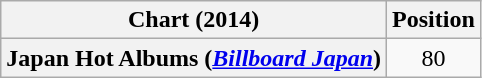<table class="wikitable plainrowheaders" style="text-align:center">
<tr>
<th scope="col">Chart (2014)</th>
<th scope="col">Position</th>
</tr>
<tr>
<th scope="row">Japan Hot Albums (<em><a href='#'>Billboard Japan</a></em>)</th>
<td>80</td>
</tr>
</table>
